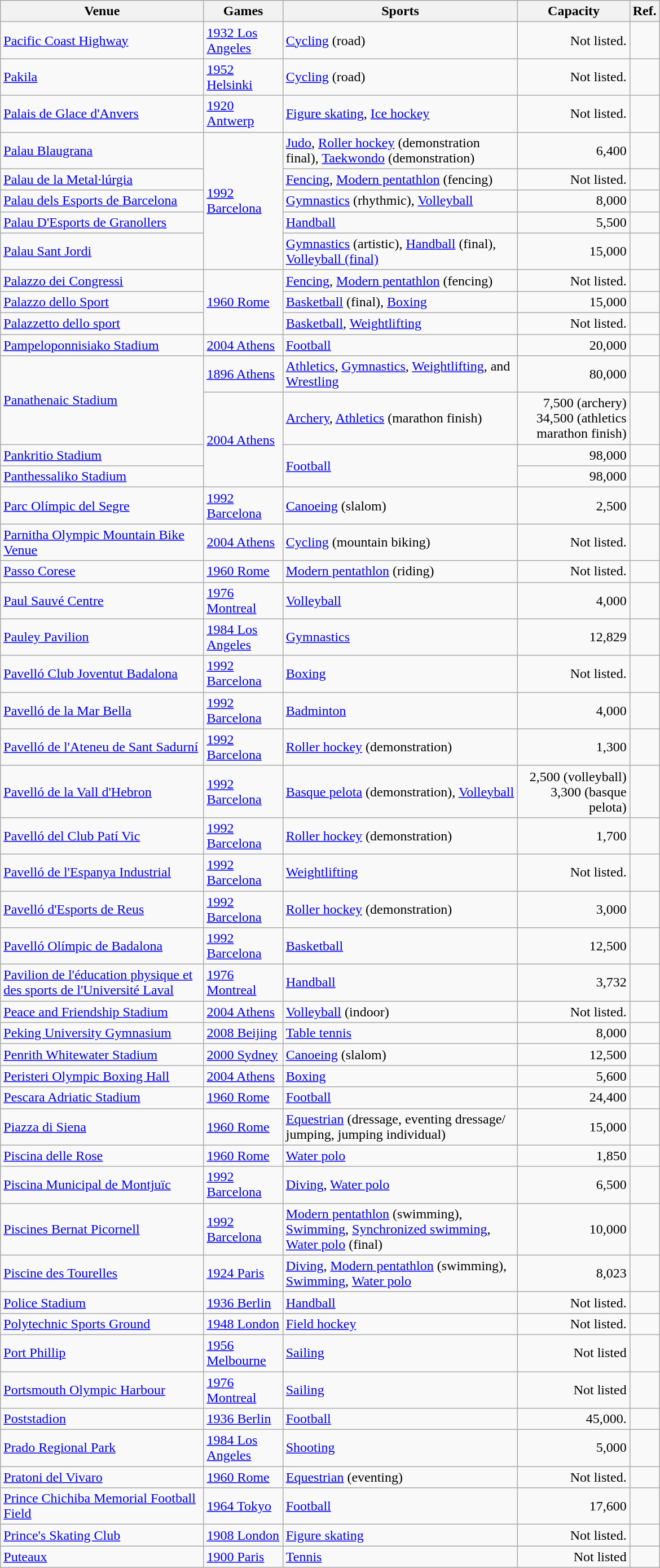<table class="wikitable sortable" width=780px>
<tr>
<th>Venue</th>
<th>Games</th>
<th>Sports</th>
<th>Capacity</th>
<th>Ref.</th>
</tr>
<tr>
<td><a href='#'>Pacific Coast Highway</a></td>
<td><a href='#'>1932 Los Angeles</a></td>
<td><a href='#'>Cycling</a> (road)</td>
<td align="right">Not listed.</td>
<td align=center></td>
</tr>
<tr>
<td><a href='#'>Pakila</a></td>
<td><a href='#'>1952 Helsinki</a></td>
<td><a href='#'>Cycling</a> (road)</td>
<td align="right">Not listed.</td>
<td align=center></td>
</tr>
<tr>
<td><a href='#'>Palais de Glace d'Anvers</a></td>
<td><a href='#'>1920 Antwerp</a></td>
<td><a href='#'>Figure skating</a>, <a href='#'>Ice hockey</a></td>
<td align="right">Not listed.</td>
<td align=center></td>
</tr>
<tr>
<td><a href='#'>Palau Blaugrana</a></td>
<td rowspan="5"><a href='#'>1992 Barcelona</a></td>
<td><a href='#'>Judo</a>, <a href='#'>Roller hockey</a> (demonstration final), <a href='#'>Taekwondo</a> (demonstration)</td>
<td align="right">6,400</td>
<td align=center></td>
</tr>
<tr>
<td><a href='#'>Palau de la Metal·lúrgia</a></td>
<td><a href='#'>Fencing</a>, <a href='#'>Modern pentathlon</a> (fencing)</td>
<td align="right">Not listed.</td>
<td align=center></td>
</tr>
<tr>
<td><a href='#'>Palau dels Esports de Barcelona</a></td>
<td><a href='#'>Gymnastics</a> (rhythmic), <a href='#'>Volleyball</a></td>
<td align="right">8,000</td>
<td align=center></td>
</tr>
<tr>
<td><a href='#'>Palau D'Esports de Granollers</a></td>
<td><a href='#'>Handball</a></td>
<td align="right">5,500</td>
<td align=center></td>
</tr>
<tr>
<td><a href='#'>Palau Sant Jordi</a></td>
<td><a href='#'>Gymnastics</a> (artistic), <a href='#'>Handball</a> (final), <a href='#'>Volleyball (final)</a></td>
<td align="right">15,000</td>
<td align=center></td>
</tr>
<tr>
<td><a href='#'>Palazzo dei Congressi</a></td>
<td rowspan="3"><a href='#'>1960 Rome</a></td>
<td><a href='#'>Fencing</a>, <a href='#'>Modern pentathlon</a> (fencing)</td>
<td align="right">Not listed.</td>
<td align=center></td>
</tr>
<tr>
<td><a href='#'>Palazzo dello Sport</a></td>
<td><a href='#'>Basketball</a> (final), <a href='#'>Boxing</a></td>
<td align="right">15,000</td>
<td align=center></td>
</tr>
<tr>
<td><a href='#'>Palazzetto dello sport</a></td>
<td><a href='#'>Basketball</a>, <a href='#'>Weightlifting</a></td>
<td align="right">Not listed.</td>
<td align=center></td>
</tr>
<tr>
<td><a href='#'>Pampeloponnisiako Stadium</a></td>
<td><a href='#'>2004 Athens</a></td>
<td><a href='#'>Football</a></td>
<td align="right">20,000</td>
<td align=center></td>
</tr>
<tr>
<td rowspan="2"><a href='#'>Panathenaic Stadium</a></td>
<td><a href='#'>1896 Athens</a></td>
<td><a href='#'>Athletics</a>, <a href='#'>Gymnastics</a>, <a href='#'>Weightlifting</a>, and <a href='#'>Wrestling</a></td>
<td align="right">80,000</td>
<td align=center></td>
</tr>
<tr>
<td rowspan="3"><a href='#'>2004 Athens</a></td>
<td><a href='#'>Archery</a>, <a href='#'>Athletics</a> (marathon finish)</td>
<td align="right">7,500 (archery)<br>34,500 (athletics marathon finish)</td>
<td align=center></td>
</tr>
<tr>
<td><a href='#'>Pankritio Stadium</a></td>
<td rowspan="2"><a href='#'>Football</a></td>
<td align="right">98,000</td>
<td align=center></td>
</tr>
<tr>
<td><a href='#'>Panthessaliko Stadium</a></td>
<td align="right">98,000</td>
<td align=center></td>
</tr>
<tr>
<td><a href='#'>Parc Olímpic del Segre</a></td>
<td><a href='#'>1992 Barcelona</a></td>
<td><a href='#'>Canoeing</a> (slalom)</td>
<td align="right">2,500</td>
<td align=center></td>
</tr>
<tr>
<td><a href='#'>Parnitha Olympic Mountain Bike Venue</a></td>
<td><a href='#'>2004 Athens</a></td>
<td><a href='#'>Cycling</a> (mountain biking)</td>
<td align="right">Not listed.</td>
<td align=center></td>
</tr>
<tr>
<td><a href='#'>Passo Corese</a></td>
<td><a href='#'>1960 Rome</a></td>
<td><a href='#'>Modern pentathlon</a> (riding)</td>
<td align="right">Not listed.</td>
<td align=center></td>
</tr>
<tr>
<td><a href='#'>Paul Sauvé Centre</a></td>
<td><a href='#'>1976 Montreal</a></td>
<td><a href='#'>Volleyball</a></td>
<td align="right">4,000</td>
<td align=center></td>
</tr>
<tr>
<td><a href='#'>Pauley Pavilion</a></td>
<td><a href='#'>1984 Los Angeles</a></td>
<td><a href='#'>Gymnastics</a></td>
<td align="right">12,829</td>
<td align=center></td>
</tr>
<tr>
<td><a href='#'>Pavelló Club Joventut Badalona</a></td>
<td><a href='#'>1992 Barcelona</a></td>
<td><a href='#'>Boxing</a></td>
<td align="right">Not listed.</td>
<td align=center></td>
</tr>
<tr>
<td><a href='#'>Pavelló de la Mar Bella</a></td>
<td><a href='#'>1992 Barcelona</a></td>
<td><a href='#'>Badminton</a></td>
<td align="right">4,000</td>
<td align=center></td>
</tr>
<tr>
<td><a href='#'>Pavelló de l'Ateneu de Sant Sadurní</a></td>
<td><a href='#'>1992 Barcelona</a></td>
<td><a href='#'>Roller hockey</a> (demonstration)</td>
<td align="right">1,300</td>
<td align=center></td>
</tr>
<tr>
<td><a href='#'>Pavelló de la Vall d'Hebron</a></td>
<td><a href='#'>1992 Barcelona</a></td>
<td><a href='#'>Basque pelota</a> (demonstration), <a href='#'>Volleyball</a></td>
<td align="right">2,500 (volleyball)<br>3,300 (basque pelota)</td>
<td align=center></td>
</tr>
<tr>
<td><a href='#'>Pavelló del Club Patí Vic</a></td>
<td><a href='#'>1992 Barcelona</a></td>
<td><a href='#'>Roller hockey</a> (demonstration)</td>
<td align="right">1,700</td>
<td align=center></td>
</tr>
<tr>
<td><a href='#'>Pavelló de l'Espanya Industrial</a></td>
<td><a href='#'>1992 Barcelona</a></td>
<td><a href='#'>Weightlifting</a></td>
<td align="right">Not listed.</td>
<td align=center></td>
</tr>
<tr>
<td><a href='#'>Pavelló d'Esports de Reus</a></td>
<td><a href='#'>1992 Barcelona</a></td>
<td><a href='#'>Roller hockey</a> (demonstration)</td>
<td align="right">3,000</td>
<td align=center></td>
</tr>
<tr>
<td><a href='#'>Pavelló Olímpic de Badalona</a></td>
<td><a href='#'>1992 Barcelona</a></td>
<td><a href='#'>Basketball</a></td>
<td align="right">12,500</td>
<td align=center></td>
</tr>
<tr>
<td><a href='#'>Pavilion de l'éducation physique et des sports de l'Université Laval</a></td>
<td><a href='#'>1976 Montreal</a></td>
<td><a href='#'>Handball</a></td>
<td align="right">3,732</td>
<td align=center></td>
</tr>
<tr>
<td><a href='#'>Peace and Friendship Stadium</a></td>
<td><a href='#'>2004 Athens</a></td>
<td><a href='#'>Volleyball</a> (indoor)</td>
<td align="right">Not listed.</td>
<td align=center></td>
</tr>
<tr>
<td><a href='#'>Peking University Gymnasium</a></td>
<td><a href='#'>2008 Beijing</a></td>
<td><a href='#'>Table tennis</a></td>
<td align="right">8,000</td>
<td align=center></td>
</tr>
<tr>
<td><a href='#'>Penrith Whitewater Stadium</a></td>
<td><a href='#'>2000 Sydney</a></td>
<td><a href='#'>Canoeing</a> (slalom)</td>
<td align="right">12,500</td>
<td align=center></td>
</tr>
<tr>
<td><a href='#'>Peristeri Olympic Boxing Hall</a></td>
<td><a href='#'>2004 Athens</a></td>
<td><a href='#'>Boxing</a></td>
<td align="right">5,600</td>
<td align=center></td>
</tr>
<tr>
<td><a href='#'>Pescara Adriatic Stadium</a></td>
<td><a href='#'>1960 Rome</a></td>
<td><a href='#'>Football</a></td>
<td align="right">24,400</td>
<td align=center></td>
</tr>
<tr>
<td><a href='#'>Piazza di Siena</a></td>
<td><a href='#'>1960 Rome</a></td>
<td><a href='#'>Equestrian</a> (dressage, eventing dressage/ jumping, jumping individual)</td>
<td align="right">15,000</td>
<td align=center></td>
</tr>
<tr>
<td><a href='#'>Piscina delle Rose</a></td>
<td><a href='#'>1960 Rome</a></td>
<td><a href='#'>Water polo</a></td>
<td align="right">1,850</td>
<td align=center></td>
</tr>
<tr>
<td><a href='#'>Piscina Municipal de Montjuïc</a></td>
<td><a href='#'>1992 Barcelona</a></td>
<td><a href='#'>Diving</a>, <a href='#'>Water polo</a></td>
<td align="right">6,500</td>
<td align=center></td>
</tr>
<tr>
<td><a href='#'>Piscines Bernat Picornell</a></td>
<td><a href='#'>1992 Barcelona</a></td>
<td><a href='#'>Modern pentathlon</a> (swimming), <a href='#'>Swimming</a>, <a href='#'>Synchronized swimming</a>, <a href='#'>Water polo</a> (final)</td>
<td align="right">10,000</td>
<td align=center></td>
</tr>
<tr>
<td><a href='#'>Piscine des Tourelles</a></td>
<td><a href='#'>1924 Paris</a></td>
<td><a href='#'>Diving</a>, <a href='#'>Modern pentathlon</a> (swimming), <a href='#'>Swimming</a>, <a href='#'>Water polo</a></td>
<td align="right">8,023</td>
<td align=center></td>
</tr>
<tr>
<td><a href='#'>Police Stadium</a></td>
<td><a href='#'>1936 Berlin</a></td>
<td><a href='#'>Handball</a></td>
<td align="right">Not listed.</td>
<td align=center></td>
</tr>
<tr>
<td><a href='#'>Polytechnic Sports Ground</a></td>
<td><a href='#'>1948 London</a></td>
<td><a href='#'>Field hockey</a></td>
<td align="right">Not listed.</td>
<td align=center></td>
</tr>
<tr>
<td><a href='#'>Port Phillip</a></td>
<td><a href='#'>1956 Melbourne</a></td>
<td><a href='#'>Sailing</a></td>
<td align="right">Not listed</td>
<td align=center></td>
</tr>
<tr>
<td><a href='#'>Portsmouth Olympic Harbour</a></td>
<td><a href='#'>1976 Montreal</a></td>
<td><a href='#'>Sailing</a></td>
<td align="right">Not listed</td>
<td align=center></td>
</tr>
<tr>
<td><a href='#'>Poststadion</a></td>
<td><a href='#'>1936 Berlin</a></td>
<td><a href='#'>Football</a></td>
<td align="right">45,000.</td>
<td align=center></td>
</tr>
<tr>
<td><a href='#'>Prado Regional Park</a></td>
<td><a href='#'>1984 Los Angeles</a></td>
<td><a href='#'>Shooting</a></td>
<td align="right">5,000</td>
<td align=center></td>
</tr>
<tr>
<td><a href='#'>Pratoni del Vivaro</a></td>
<td><a href='#'>1960 Rome</a></td>
<td><a href='#'>Equestrian</a> (eventing)</td>
<td align="right">Not listed.</td>
<td align=center></td>
</tr>
<tr>
<td><a href='#'>Prince Chichiba Memorial Football Field</a></td>
<td><a href='#'>1964 Tokyo</a></td>
<td><a href='#'>Football</a></td>
<td align="right">17,600</td>
<td align=center></td>
</tr>
<tr>
<td><a href='#'>Prince's Skating Club</a></td>
<td><a href='#'>1908 London</a></td>
<td><a href='#'>Figure skating</a></td>
<td align="right">Not listed.</td>
<td align=center></td>
</tr>
<tr>
<td><a href='#'>Puteaux</a></td>
<td><a href='#'>1900 Paris</a></td>
<td><a href='#'>Tennis</a></td>
<td align=right>Not listed</td>
<td align=center></td>
</tr>
</table>
